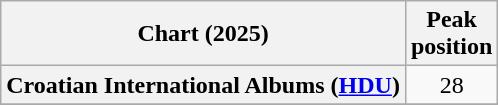<table class="wikitable sortable plainrowheaders" style="text-align:center">
<tr>
<th scope="col">Chart (2025)</th>
<th scope="col">Peak<br>position</th>
</tr>
<tr>
<th scope="row">Croatian International Albums (<a href='#'>HDU</a>)</th>
<td>28</td>
</tr>
<tr>
</tr>
<tr>
</tr>
<tr>
</tr>
</table>
